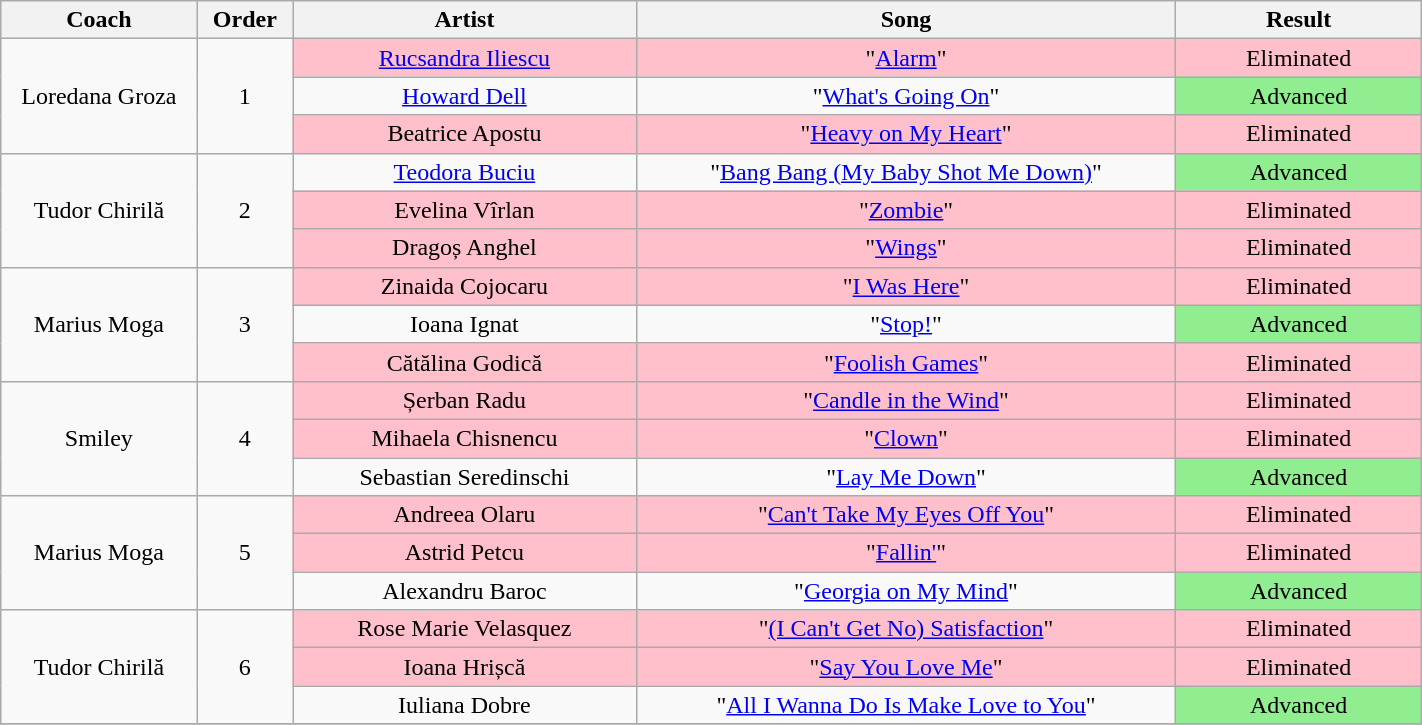<table class="wikitable" style="text-align: center; width:75%;">
<tr>
<th style="width:08%;">Coach</th>
<th style="width:02%;">Order</th>
<th style="width:14%;">Artist</th>
<th style="width:22%;">Song</th>
<th style="width:10%;">Result</th>
</tr>
<tr>
<td rowspan="3">Loredana Groza</td>
<td rowspan="3">1</td>
<td style="background:pink;"><a href='#'>Rucsandra Iliescu</a></td>
<td style="background:pink;">"<a href='#'>Alarm</a>"</td>
<td style="background:pink;">Eliminated</td>
</tr>
<tr>
<td><a href='#'>Howard Dell</a></td>
<td>"<a href='#'>What's Going On</a>"</td>
<td style="background:lightgreen;">Advanced</td>
</tr>
<tr>
<td style="background:pink;">Beatrice Apostu</td>
<td style="background:pink;">"<a href='#'>Heavy on My Heart</a>"</td>
<td style="background:pink;">Eliminated</td>
</tr>
<tr>
<td rowspan="3">Tudor Chirilă</td>
<td rowspan="3">2</td>
<td><a href='#'>Teodora Buciu</a></td>
<td>"<a href='#'>Bang Bang (My Baby Shot Me Down)</a>"</td>
<td style="background:lightgreen;">Advanced</td>
</tr>
<tr>
<td style="background:pink;">Evelina Vîrlan</td>
<td style="background:pink;">"<a href='#'>Zombie</a>"</td>
<td style="background:pink;">Eliminated</td>
</tr>
<tr>
<td style="background:pink;">Dragoș Anghel</td>
<td style="background:pink;">"<a href='#'>Wings</a>"</td>
<td style="background:pink;">Eliminated</td>
</tr>
<tr>
<td rowspan="3">Marius Moga</td>
<td rowspan="3">3</td>
<td style="background:pink;">Zinaida Cojocaru</td>
<td style="background:pink;">"<a href='#'>I Was Here</a>"</td>
<td style="background:pink;">Eliminated</td>
</tr>
<tr>
<td>Ioana Ignat</td>
<td>"<a href='#'>Stop!</a>"</td>
<td style="background:lightgreen;">Advanced</td>
</tr>
<tr>
<td style="background:pink;">Cătălina Godică</td>
<td style="background:pink;">"<a href='#'>Foolish Games</a>"</td>
<td style="background:pink;">Eliminated</td>
</tr>
<tr>
<td rowspan="3">Smiley</td>
<td rowspan="3">4</td>
<td style="background:pink;">Șerban Radu</td>
<td style="background:pink;">"<a href='#'>Candle in the Wind</a>"</td>
<td style="background:pink;">Eliminated</td>
</tr>
<tr>
<td style="background:pink;">Mihaela Chisnencu</td>
<td style="background:pink;">"<a href='#'>Clown</a>"</td>
<td style="background:pink;">Eliminated</td>
</tr>
<tr>
<td>Sebastian Seredinschi</td>
<td>"<a href='#'>Lay Me Down</a>"</td>
<td style="background:lightgreen;">Advanced</td>
</tr>
<tr>
<td rowspan="3">Marius Moga</td>
<td rowspan="3">5</td>
<td style="background:pink;">Andreea Olaru</td>
<td style="background:pink;">"<a href='#'>Can't Take My Eyes Off You</a>"</td>
<td style="background:pink;">Eliminated</td>
</tr>
<tr>
<td style="background:pink;">Astrid Petcu</td>
<td style="background:pink;">"<a href='#'>Fallin'</a>"</td>
<td style="background:pink;">Eliminated</td>
</tr>
<tr>
<td>Alexandru Baroc</td>
<td>"<a href='#'>Georgia on My Mind</a>"</td>
<td style="background:lightgreen;">Advanced</td>
</tr>
<tr>
<td rowspan="3">Tudor Chirilă</td>
<td rowspan="3">6</td>
<td style="background:pink;">Rose Marie Velasquez</td>
<td style="background:pink;">"<a href='#'>(I Can't Get No) Satisfaction</a>"</td>
<td style="background:pink;">Eliminated</td>
</tr>
<tr>
<td style="background:pink;">Ioana Hrișcă</td>
<td style="background:pink;">"<a href='#'>Say You Love Me</a>"</td>
<td style="background:pink;">Eliminated</td>
</tr>
<tr>
<td>Iuliana Dobre</td>
<td>"<a href='#'>All I Wanna Do Is Make Love to You</a>"</td>
<td style="background:lightgreen;">Advanced</td>
</tr>
<tr>
</tr>
</table>
